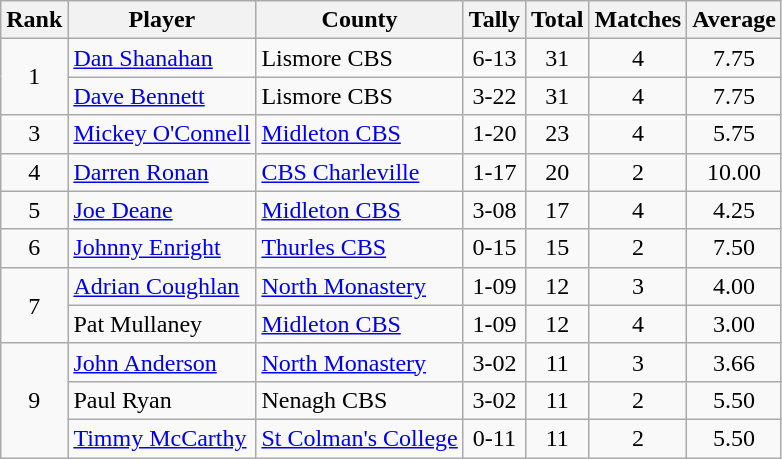<table class="wikitable">
<tr>
<th>Rank</th>
<th>Player</th>
<th>County</th>
<th>Tally</th>
<th>Total</th>
<th>Matches</th>
<th>Average</th>
</tr>
<tr>
<td rowspan=2 align=center>1</td>
<td><a href='#'>Dan Shanahan</a></td>
<td>Lismore CBS</td>
<td align=center>6-13</td>
<td align=center>31</td>
<td align=center>4</td>
<td align=center>7.75</td>
</tr>
<tr>
<td><a href='#'>Dave Bennett</a></td>
<td>Lismore CBS</td>
<td align=center>3-22</td>
<td align=center>31</td>
<td align=center>4</td>
<td align=center>7.75</td>
</tr>
<tr>
<td rowspan=1 align=center>3</td>
<td><a href='#'>Mickey O'Connell</a></td>
<td><a href='#'>Midleton CBS</a></td>
<td align=center>1-20</td>
<td align=center>23</td>
<td align=center>4</td>
<td align=center>5.75</td>
</tr>
<tr>
<td rowspan=1 align=center>4</td>
<td><a href='#'>Darren Ronan</a></td>
<td><a href='#'>CBS Charleville</a></td>
<td align=center>1-17</td>
<td align=center>20</td>
<td align=center>2</td>
<td align=center>10.00</td>
</tr>
<tr>
<td rowspan=1 align=center>5</td>
<td><a href='#'>Joe Deane</a></td>
<td><a href='#'>Midleton CBS</a></td>
<td align=center>3-08</td>
<td align=center>17</td>
<td align=center>4</td>
<td align=center>4.25</td>
</tr>
<tr>
<td rowspan=1 align=center>6</td>
<td><a href='#'>Johnny Enright</a></td>
<td><a href='#'>Thurles CBS</a></td>
<td align=center>0-15</td>
<td align=center>15</td>
<td align=center>2</td>
<td align=center>7.50</td>
</tr>
<tr>
<td rowspan=2 align=center>7</td>
<td><a href='#'>Adrian Coughlan</a></td>
<td><a href='#'>North Monastery</a></td>
<td align=center>1-09</td>
<td align=center>12</td>
<td align=center>3</td>
<td align=center>4.00</td>
</tr>
<tr>
<td>Pat Mullaney</td>
<td><a href='#'>Midleton CBS</a></td>
<td align=center>1-09</td>
<td align=center>12</td>
<td align=center>4</td>
<td align=center>3.00</td>
</tr>
<tr>
<td rowspan=3 align=center>9</td>
<td><a href='#'>John Anderson</a></td>
<td><a href='#'>North Monastery</a></td>
<td align=center>3-02</td>
<td align=center>11</td>
<td align=center>3</td>
<td align=center>3.66</td>
</tr>
<tr>
<td>Paul Ryan</td>
<td>Nenagh CBS</td>
<td align=center>3-02</td>
<td align=center>11</td>
<td align=center>2</td>
<td align=center>5.50</td>
</tr>
<tr>
<td><a href='#'>Timmy McCarthy</a></td>
<td><a href='#'>St Colman's College</a></td>
<td align=center>0-11</td>
<td align=center>11</td>
<td align=center>2</td>
<td align=center>5.50</td>
</tr>
</table>
